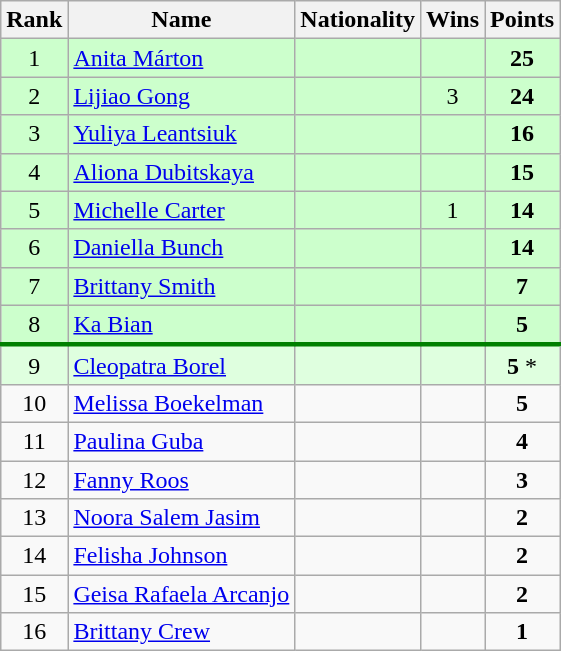<table class="wikitable sortable" style="text-align:center">
<tr>
<th>Rank</th>
<th>Name</th>
<th>Nationality</th>
<th>Wins</th>
<th>Points</th>
</tr>
<tr bgcolor=ccffcc>
<td>1</td>
<td align=left><a href='#'>Anita Márton</a></td>
<td align=left></td>
<td></td>
<td><strong>25</strong></td>
</tr>
<tr bgcolor=ccffcc>
<td>2</td>
<td align=left><a href='#'>Lijiao Gong</a></td>
<td align=left></td>
<td>3</td>
<td><strong>24</strong></td>
</tr>
<tr bgcolor=ccffcc>
<td>3</td>
<td align=left><a href='#'>Yuliya Leantsiuk</a></td>
<td align=left></td>
<td></td>
<td><strong>16</strong></td>
</tr>
<tr bgcolor=ccffcc>
<td>4</td>
<td align=left><a href='#'>Aliona Dubitskaya</a></td>
<td align=left></td>
<td></td>
<td><strong>15</strong></td>
</tr>
<tr bgcolor=ccffcc>
<td>5</td>
<td align=left><a href='#'>Michelle Carter</a></td>
<td align=left></td>
<td>1</td>
<td><strong>14</strong></td>
</tr>
<tr bgcolor=ccffcc>
<td>6</td>
<td align=left><a href='#'>Daniella Bunch</a></td>
<td align=left></td>
<td></td>
<td><strong>14</strong></td>
</tr>
<tr bgcolor=ccffcc>
<td>7</td>
<td align=left><a href='#'>Brittany Smith</a></td>
<td align=left></td>
<td></td>
<td><strong>7</strong></td>
</tr>
<tr bgcolor=ccffcc>
<td>8</td>
<td align=left><a href='#'>Ka Bian</a></td>
<td align=left></td>
<td></td>
<td><strong>5</strong></td>
</tr>
<tr style="border-top:3px solid green;" bgcolor=dfffdf>
<td>9</td>
<td align=left><a href='#'>Cleopatra Borel</a></td>
<td align=left></td>
<td></td>
<td><strong>5</strong> *</td>
</tr>
<tr>
<td>10</td>
<td align=left><a href='#'>Melissa Boekelman</a></td>
<td align=left></td>
<td></td>
<td><strong>5</strong></td>
</tr>
<tr>
<td>11</td>
<td align=left><a href='#'>Paulina Guba</a></td>
<td align=left></td>
<td></td>
<td><strong>4</strong></td>
</tr>
<tr>
<td>12</td>
<td align=left><a href='#'>Fanny Roos</a></td>
<td align=left></td>
<td></td>
<td><strong>3</strong></td>
</tr>
<tr>
<td>13</td>
<td align=left><a href='#'>Noora Salem Jasim</a></td>
<td align=left></td>
<td></td>
<td><strong>2</strong></td>
</tr>
<tr>
<td>14</td>
<td align=left><a href='#'>Felisha Johnson</a></td>
<td align=left></td>
<td></td>
<td><strong>2</strong></td>
</tr>
<tr>
<td>15</td>
<td align=left><a href='#'>Geisa Rafaela Arcanjo</a></td>
<td align=left></td>
<td></td>
<td><strong>2</strong></td>
</tr>
<tr>
<td>16</td>
<td align=left><a href='#'>Brittany Crew</a></td>
<td align=left></td>
<td></td>
<td><strong>1</strong></td>
</tr>
</table>
